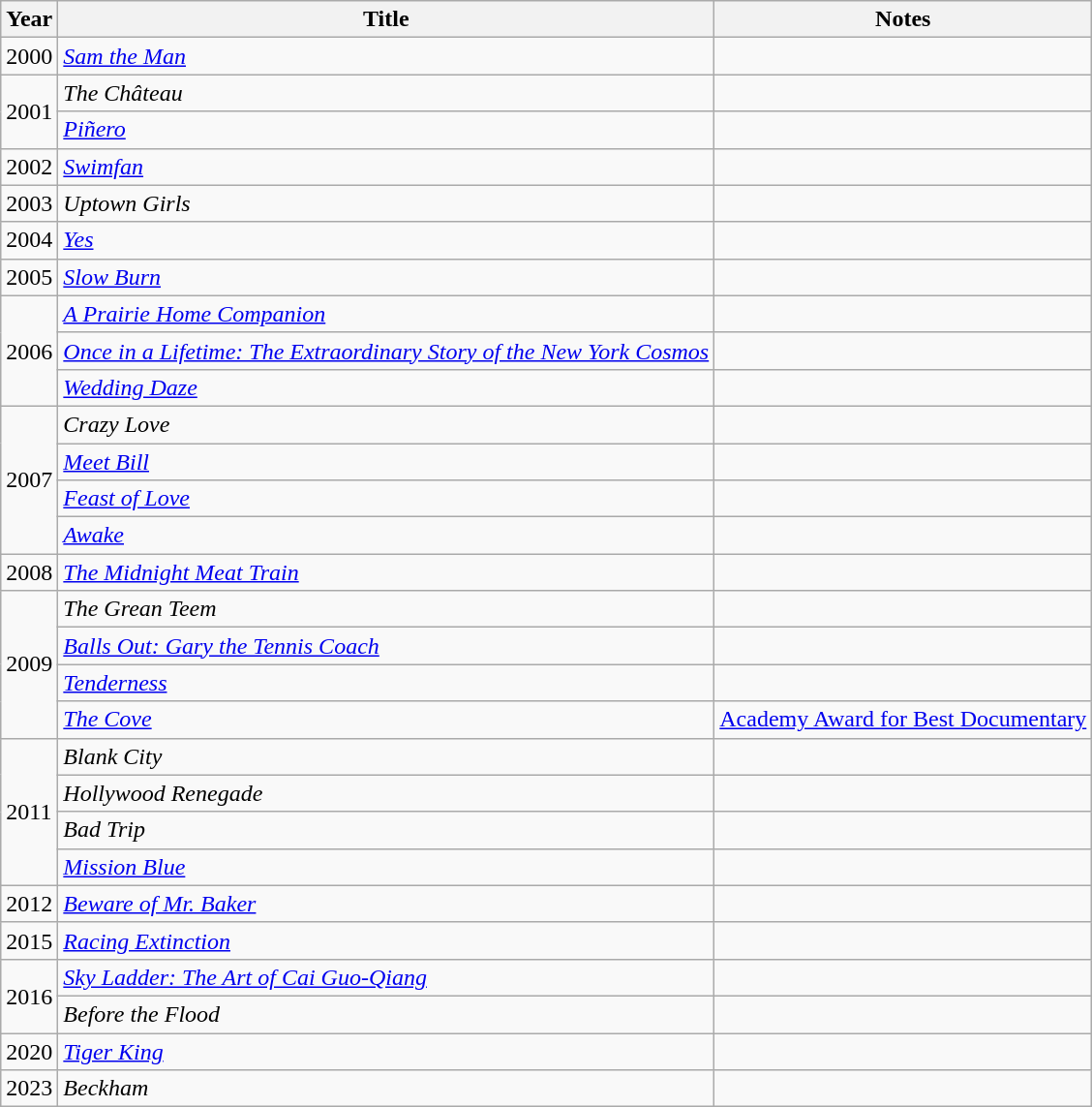<table class="wikitable sortable">
<tr>
<th>Year</th>
<th>Title</th>
<th class="unsortable">Notes</th>
</tr>
<tr>
<td>2000</td>
<td><em><a href='#'>Sam the Man</a></em></td>
<td></td>
</tr>
<tr>
<td rowspan="2">2001</td>
<td><em>The Château</em></td>
<td></td>
</tr>
<tr>
<td><em><a href='#'>Piñero</a></em></td>
<td></td>
</tr>
<tr>
<td>2002</td>
<td><em><a href='#'>Swimfan</a></em></td>
<td></td>
</tr>
<tr>
<td>2003</td>
<td><em>Uptown Girls</em></td>
<td></td>
</tr>
<tr>
<td>2004</td>
<td><em><a href='#'>Yes</a></em></td>
<td></td>
</tr>
<tr>
<td>2005</td>
<td><em><a href='#'>Slow Burn</a></em></td>
<td></td>
</tr>
<tr>
<td rowspan="3">2006</td>
<td><em><a href='#'>A Prairie Home Companion</a></em></td>
<td></td>
</tr>
<tr>
<td><em><a href='#'>Once in a Lifetime: The Extraordinary Story of the New York Cosmos</a></em></td>
<td></td>
</tr>
<tr>
<td><em><a href='#'>Wedding Daze</a></em></td>
<td></td>
</tr>
<tr>
<td rowspan="4">2007</td>
<td><em>Crazy Love</em></td>
<td></td>
</tr>
<tr>
<td><em><a href='#'>Meet Bill</a></em></td>
<td></td>
</tr>
<tr>
<td><em><a href='#'>Feast of Love</a></em></td>
<td></td>
</tr>
<tr>
<td><em><a href='#'>Awake</a></em></td>
<td></td>
</tr>
<tr>
<td>2008</td>
<td><em><a href='#'>The Midnight Meat Train</a></em></td>
<td></td>
</tr>
<tr>
<td rowspan="4">2009</td>
<td><em>The Grean Teem</em></td>
<td></td>
</tr>
<tr>
<td><em><a href='#'>Balls Out: Gary the Tennis Coach</a></em></td>
<td></td>
</tr>
<tr>
<td><em><a href='#'>Tenderness</a></em></td>
<td></td>
</tr>
<tr>
<td><em><a href='#'>The Cove</a></em></td>
<td><a href='#'>Academy Award for Best Documentary</a></td>
</tr>
<tr>
<td rowspan="4">2011</td>
<td><em>Blank City</em></td>
<td></td>
</tr>
<tr>
<td><em>Hollywood Renegade</em></td>
<td></td>
</tr>
<tr>
<td><em>Bad Trip</em></td>
<td></td>
</tr>
<tr>
<td><em><a href='#'>Mission Blue</a></em></td>
<td></td>
</tr>
<tr>
<td>2012</td>
<td><em><a href='#'>Beware of Mr. Baker</a></em></td>
<td></td>
</tr>
<tr>
<td>2015</td>
<td><em><a href='#'>Racing Extinction</a></em></td>
<td></td>
</tr>
<tr>
<td rowspan="2">2016</td>
<td><em><a href='#'>Sky Ladder: The Art of Cai Guo-Qiang</a></em></td>
<td></td>
</tr>
<tr>
<td><em>Before the Flood</em></td>
<td></td>
</tr>
<tr>
<td>2020</td>
<td><em><a href='#'>Tiger King</a></em></td>
<td></td>
</tr>
<tr>
<td>2023</td>
<td><em>Beckham</em></td>
<td></td>
</tr>
</table>
